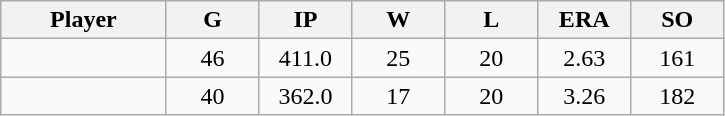<table class="wikitable sortable">
<tr>
<th bgcolor="#DDDDFF" width="16%">Player</th>
<th bgcolor="#DDDDFF" width="9%">G</th>
<th bgcolor="#DDDDFF" width="9%">IP</th>
<th bgcolor="#DDDDFF" width="9%">W</th>
<th bgcolor="#DDDDFF" width="9%">L</th>
<th bgcolor="#DDDDFF" width="9%">ERA</th>
<th bgcolor="#DDDDFF" width="9%">SO</th>
</tr>
<tr align="center">
<td></td>
<td>46</td>
<td>411.0</td>
<td>25</td>
<td>20</td>
<td>2.63</td>
<td>161</td>
</tr>
<tr align="center">
<td></td>
<td>40</td>
<td>362.0</td>
<td>17</td>
<td>20</td>
<td>3.26</td>
<td>182</td>
</tr>
</table>
